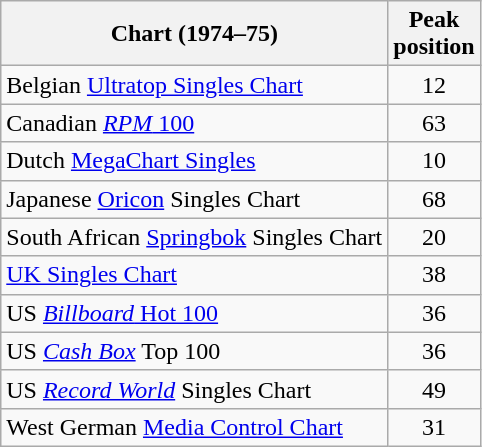<table class="wikitable sortable">
<tr>
<th>Chart (1974–75)</th>
<th>Peak<br>position</th>
</tr>
<tr>
<td>Belgian <a href='#'>Ultratop Singles Chart</a></td>
<td style="text-align:center;">12</td>
</tr>
<tr>
<td>Canadian <a href='#'><em>RPM</em> 100</a></td>
<td style="text-align:center;">63</td>
</tr>
<tr>
<td>Dutch <a href='#'>MegaChart Singles</a></td>
<td style="text-align:center;">10</td>
</tr>
<tr>
<td>Japanese <a href='#'>Oricon</a> Singles Chart</td>
<td style="text-align:center;">68</td>
</tr>
<tr>
<td align="left">South African <a href='#'>Springbok</a> Singles Chart</td>
<td style="text-align:center;">20</td>
</tr>
<tr>
<td><a href='#'>UK Singles Chart</a></td>
<td style="text-align:center;">38</td>
</tr>
<tr>
<td>US <a href='#'><em>Billboard</em> Hot 100</a></td>
<td style="text-align:center;">36</td>
</tr>
<tr>
<td align="left">US <em><a href='#'>Cash Box</a></em> Top 100</td>
<td align="center">36</td>
</tr>
<tr>
<td align="left">US <em><a href='#'>Record World</a></em> Singles Chart</td>
<td align="center">49</td>
</tr>
<tr>
<td>West German <a href='#'>Media Control Chart</a></td>
<td style="text-align:center;">31</td>
</tr>
</table>
